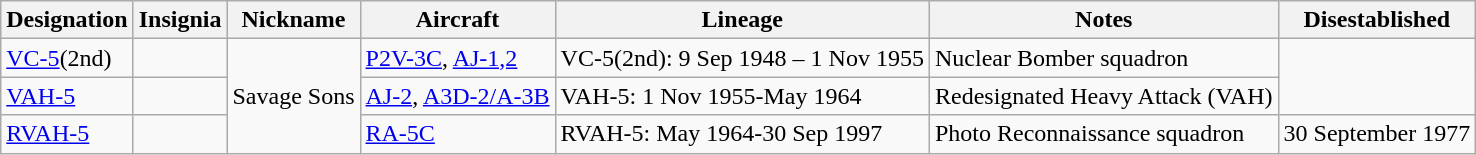<table class="wikitable">
<tr>
<th>Designation</th>
<th>Insignia</th>
<th>Nickname</th>
<th>Aircraft</th>
<th>Lineage</th>
<th>Notes</th>
<th>Disestablished</th>
</tr>
<tr>
<td><a href='#'>VC-5</a>(2nd)</td>
<td></td>
<td Rowspan="3">Savage Sons</td>
<td><a href='#'>P2V-3C</a>, <a href='#'>AJ-1,2</a></td>
<td style="white-space: nowrap;">VC-5(2nd): 9 Sep 1948 – 1 Nov 1955</td>
<td>Nuclear Bomber squadron</td>
</tr>
<tr>
<td><a href='#'>VAH-5</a></td>
<td></td>
<td><a href='#'>AJ-2</a>, <a href='#'>A3D-2/A-3B</a></td>
<td>VAH-5: 1 Nov 1955-May 1964</td>
<td>Redesignated Heavy Attack (VAH)</td>
</tr>
<tr>
<td><a href='#'>RVAH-5</a></td>
<td></td>
<td><a href='#'>RA-5C</a></td>
<td>RVAH-5: May 1964-30 Sep 1997</td>
<td>Photo Reconnaissance squadron</td>
<td>30 September 1977</td>
</tr>
</table>
